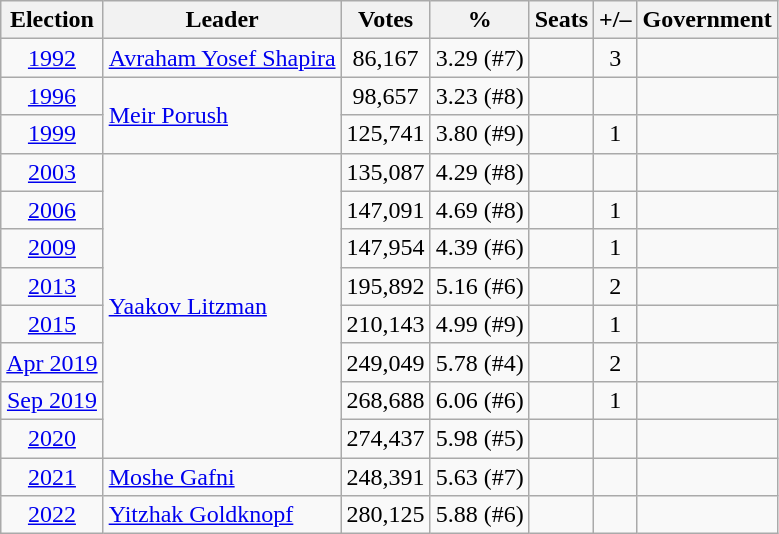<table class=wikitable style=text-align:center>
<tr>
<th>Election</th>
<th>Leader</th>
<th>Votes</th>
<th>%</th>
<th>Seats</th>
<th>+/–</th>
<th>Government</th>
</tr>
<tr>
<td><a href='#'>1992</a></td>
<td align=left><a href='#'>Avraham Yosef Shapira</a></td>
<td>86,167</td>
<td>3.29 (#7)</td>
<td></td>
<td> 3</td>
<td></td>
</tr>
<tr>
<td><a href='#'>1996</a></td>
<td align=left rowspan=2><a href='#'>Meir Porush</a></td>
<td>98,657</td>
<td>3.23 (#8)</td>
<td></td>
<td></td>
<td></td>
</tr>
<tr>
<td><a href='#'>1999</a></td>
<td>125,741</td>
<td>3.80 (#9)</td>
<td></td>
<td> 1</td>
<td></td>
</tr>
<tr>
<td><a href='#'>2003</a></td>
<td align=left rowspan=8><a href='#'>Yaakov Litzman</a></td>
<td>135,087</td>
<td>4.29 (#8)</td>
<td></td>
<td></td>
<td></td>
</tr>
<tr>
<td><a href='#'>2006</a></td>
<td>147,091</td>
<td>4.69 (#8)</td>
<td></td>
<td> 1</td>
<td></td>
</tr>
<tr>
<td><a href='#'>2009</a></td>
<td>147,954</td>
<td>4.39 (#6)</td>
<td></td>
<td> 1</td>
<td></td>
</tr>
<tr>
<td><a href='#'>2013</a></td>
<td>195,892</td>
<td>5.16 (#6)</td>
<td></td>
<td> 2</td>
<td></td>
</tr>
<tr>
<td><a href='#'>2015</a></td>
<td>210,143</td>
<td>4.99 (#9)</td>
<td></td>
<td> 1</td>
<td></td>
</tr>
<tr>
<td><a href='#'>Apr 2019</a></td>
<td>249,049</td>
<td>5.78 (#4)</td>
<td></td>
<td> 2</td>
<td></td>
</tr>
<tr>
<td><a href='#'>Sep 2019</a></td>
<td>268,688</td>
<td>6.06 (#6)</td>
<td></td>
<td> 1</td>
<td></td>
</tr>
<tr>
<td><a href='#'>2020</a></td>
<td>274,437</td>
<td>5.98 (#5)</td>
<td></td>
<td></td>
<td></td>
</tr>
<tr>
<td><a href='#'>2021</a></td>
<td align=left><a href='#'>Moshe Gafni</a></td>
<td>248,391</td>
<td>5.63 (#7)</td>
<td></td>
<td></td>
<td></td>
</tr>
<tr>
<td><a href='#'>2022</a></td>
<td align=left><a href='#'>Yitzhak Goldknopf</a></td>
<td>280,125</td>
<td>5.88 (#6)</td>
<td></td>
<td></td>
<td></td>
</tr>
</table>
